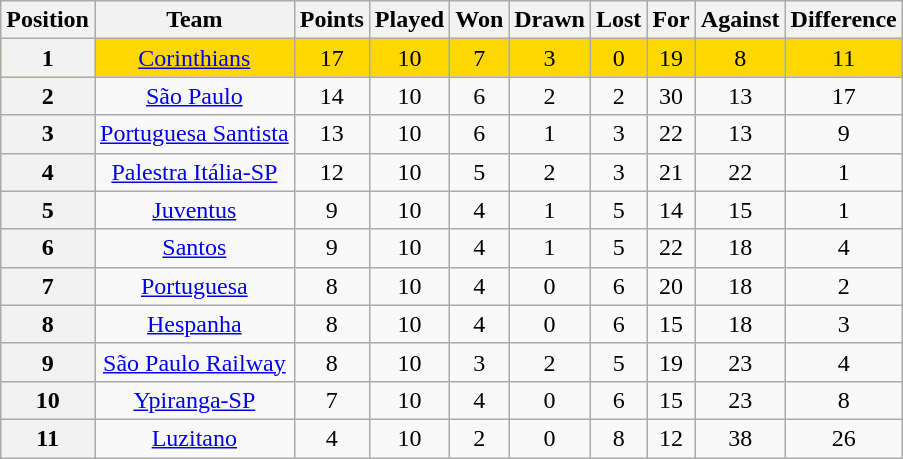<table class="wikitable" style="text-align:center">
<tr>
<th>Position</th>
<th>Team</th>
<th>Points</th>
<th>Played</th>
<th>Won</th>
<th>Drawn</th>
<th>Lost</th>
<th>For</th>
<th>Against</th>
<th>Difference</th>
</tr>
<tr style="background: gold;">
<th>1</th>
<td><a href='#'>Corinthians</a></td>
<td>17</td>
<td>10</td>
<td>7</td>
<td>3</td>
<td>0</td>
<td>19</td>
<td>8</td>
<td>11</td>
</tr>
<tr>
<th>2</th>
<td><a href='#'>São Paulo</a></td>
<td>14</td>
<td>10</td>
<td>6</td>
<td>2</td>
<td>2</td>
<td>30</td>
<td>13</td>
<td>17</td>
</tr>
<tr>
<th>3</th>
<td><a href='#'>Portuguesa Santista</a></td>
<td>13</td>
<td>10</td>
<td>6</td>
<td>1</td>
<td>3</td>
<td>22</td>
<td>13</td>
<td>9</td>
</tr>
<tr>
<th>4</th>
<td><a href='#'>Palestra Itália-SP</a></td>
<td>12</td>
<td>10</td>
<td>5</td>
<td>2</td>
<td>3</td>
<td>21</td>
<td>22</td>
<td>1</td>
</tr>
<tr>
<th>5</th>
<td><a href='#'>Juventus</a></td>
<td>9</td>
<td>10</td>
<td>4</td>
<td>1</td>
<td>5</td>
<td>14</td>
<td>15</td>
<td>1</td>
</tr>
<tr>
<th>6</th>
<td><a href='#'>Santos</a></td>
<td>9</td>
<td>10</td>
<td>4</td>
<td>1</td>
<td>5</td>
<td>22</td>
<td>18</td>
<td>4</td>
</tr>
<tr>
<th>7</th>
<td><a href='#'>Portuguesa</a></td>
<td>8</td>
<td>10</td>
<td>4</td>
<td>0</td>
<td>6</td>
<td>20</td>
<td>18</td>
<td>2</td>
</tr>
<tr>
<th>8</th>
<td><a href='#'>Hespanha</a></td>
<td>8</td>
<td>10</td>
<td>4</td>
<td>0</td>
<td>6</td>
<td>15</td>
<td>18</td>
<td>3</td>
</tr>
<tr>
<th>9</th>
<td><a href='#'>São Paulo Railway</a></td>
<td>8</td>
<td>10</td>
<td>3</td>
<td>2</td>
<td>5</td>
<td>19</td>
<td>23</td>
<td>4</td>
</tr>
<tr>
<th>10</th>
<td><a href='#'>Ypiranga-SP</a></td>
<td>7</td>
<td>10</td>
<td>4</td>
<td>0</td>
<td>6</td>
<td>15</td>
<td>23</td>
<td>8</td>
</tr>
<tr>
<th>11</th>
<td><a href='#'>Luzitano</a></td>
<td>4</td>
<td>10</td>
<td>2</td>
<td>0</td>
<td>8</td>
<td>12</td>
<td>38</td>
<td>26</td>
</tr>
</table>
